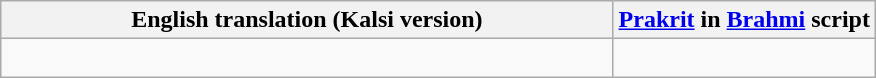<table class = "wikitable center">
<tr>
<th scope = "col" align=center>English translation (Kalsi version)</th>
<th><a href='#'>Prakrit</a> in <a href='#'>Brahmi</a> script</th>
</tr>
<tr>
<td align = left><br></td>
<td align = center width = "30%"></td>
</tr>
</table>
